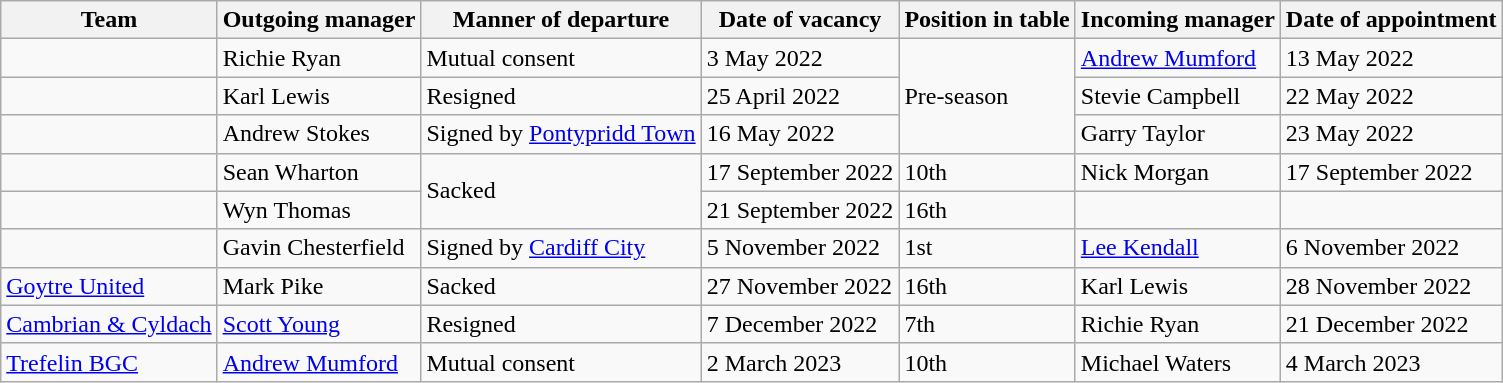<table class="wikitable sortable">
<tr>
<th>Team</th>
<th>Outgoing manager</th>
<th>Manner of departure</th>
<th>Date of vacancy</th>
<th>Position in table</th>
<th>Incoming manager</th>
<th>Date of appointment</th>
</tr>
<tr>
<td></td>
<td> Richie Ryan</td>
<td>Mutual consent</td>
<td>3 May 2022</td>
<td rowspan="3">Pre-season</td>
<td> <a href='#'>Andrew Mumford</a></td>
<td>13 May 2022</td>
</tr>
<tr>
<td></td>
<td> Karl Lewis</td>
<td>Resigned</td>
<td>25 April 2022</td>
<td> Stevie Campbell</td>
<td>22 May 2022</td>
</tr>
<tr>
<td></td>
<td> Andrew Stokes</td>
<td>Signed by <a href='#'>Pontypridd Town</a></td>
<td>16 May 2022</td>
<td> Garry Taylor</td>
<td>23 May 2022</td>
</tr>
<tr>
<td></td>
<td> Sean Wharton</td>
<td rowspan="2">Sacked</td>
<td>17 September 2022</td>
<td>10th</td>
<td> Nick Morgan</td>
<td>17 September 2022</td>
</tr>
<tr>
<td></td>
<td> Wyn Thomas</td>
<td>21 September 2022</td>
<td>16th</td>
<td></td>
<td></td>
</tr>
<tr>
<td></td>
<td> Gavin Chesterfield</td>
<td>Signed by <a href='#'>Cardiff City</a></td>
<td>5 November 2022</td>
<td>1st</td>
<td> <a href='#'>Lee Kendall</a></td>
<td>6 November 2022</td>
</tr>
<tr>
<td {{nowrap><a href='#'>Goytre United</a></td>
<td> Mark Pike</td>
<td>Sacked</td>
<td>27 November 2022</td>
<td>16th</td>
<td> Karl Lewis</td>
<td>28 November 2022</td>
</tr>
<tr>
<td {{nowrap><a href='#'>Cambrian & Cyldach</a></td>
<td> <a href='#'>Scott Young</a></td>
<td>Resigned</td>
<td>7 December 2022</td>
<td>7th</td>
<td> Richie Ryan</td>
<td>21 December 2022</td>
</tr>
<tr>
<td {{nowrap><a href='#'>Trefelin BGC</a></td>
<td> <a href='#'>Andrew Mumford</a></td>
<td>Mutual consent</td>
<td>2 March 2023</td>
<td>10th</td>
<td> Michael Waters</td>
<td>4 March 2023</td>
</tr>
</table>
